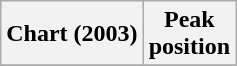<table class="wikitable plainrowheaders" style="text-align:center">
<tr>
<th scope="col">Chart (2003)</th>
<th scope="col">Peak<br>position</th>
</tr>
<tr>
</tr>
</table>
